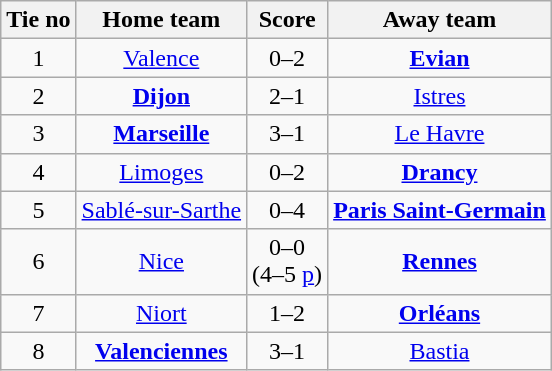<table class="wikitable" style="text-align:center">
<tr>
<th>Tie no</th>
<th>Home team</th>
<th>Score</th>
<th>Away team</th>
</tr>
<tr>
<td>1</td>
<td><a href='#'>Valence</a></td>
<td>0–2</td>
<td><strong><a href='#'>Evian</a></strong></td>
</tr>
<tr>
<td>2</td>
<td><strong><a href='#'>Dijon</a></strong></td>
<td>2–1</td>
<td><a href='#'>Istres</a></td>
</tr>
<tr>
<td>3</td>
<td><strong><a href='#'>Marseille</a></strong></td>
<td>3–1 </td>
<td><a href='#'>Le Havre</a></td>
</tr>
<tr>
<td>4</td>
<td><a href='#'>Limoges</a></td>
<td>0–2</td>
<td><strong><a href='#'>Drancy</a></strong></td>
</tr>
<tr>
<td>5</td>
<td><a href='#'>Sablé-sur-Sarthe</a></td>
<td>0–4</td>
<td><strong><a href='#'>Paris Saint-Germain</a></strong></td>
</tr>
<tr>
<td>6</td>
<td><a href='#'>Nice</a></td>
<td>0–0 <br>(4–5 <a href='#'>p</a>)</td>
<td><strong><a href='#'>Rennes</a></strong></td>
</tr>
<tr>
<td>7</td>
<td><a href='#'>Niort</a></td>
<td>1–2</td>
<td><strong><a href='#'>Orléans</a></strong></td>
</tr>
<tr>
<td>8</td>
<td><strong><a href='#'>Valenciennes</a></strong></td>
<td>3–1</td>
<td><a href='#'>Bastia</a></td>
</tr>
</table>
